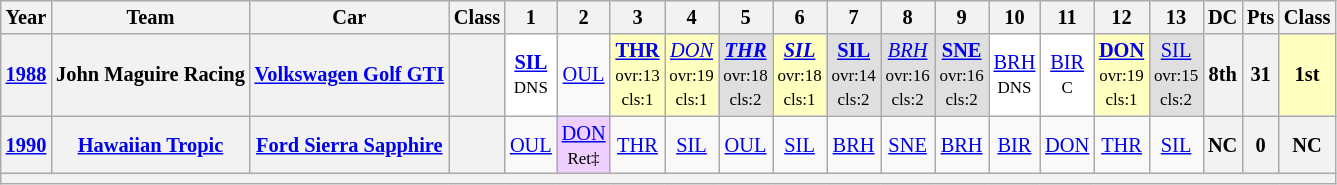<table class="wikitable" style="text-align:center; font-size:85%">
<tr>
<th>Year</th>
<th>Team</th>
<th>Car</th>
<th>Class</th>
<th>1</th>
<th>2</th>
<th>3</th>
<th>4</th>
<th>5</th>
<th>6</th>
<th>7</th>
<th>8</th>
<th>9</th>
<th>10</th>
<th>11</th>
<th>12</th>
<th>13</th>
<th>DC</th>
<th>Pts</th>
<th>Class</th>
</tr>
<tr>
<th rowspan=1><a href='#'>1988</a></th>
<th rowspan=1>John Maguire Racing</th>
<th rowspan=1><a href='#'>Volkswagen Golf GTI</a></th>
<th rowspan=1><span></span></th>
<td style="background:#FFFFFF;"><strong><a href='#'>SIL</a></strong><br><small>DNS</small></td>
<td><a href='#'>OUL</a></td>
<td style="background:#FFFFBF;"><strong><a href='#'>THR</a></strong><br><small>ovr:13<br>cls:1</small></td>
<td style="background:#FFFFBF;"><em><a href='#'>DON</a></em><br><small>ovr:19<br>cls:1</small></td>
<td style="background:#DFDFDF;"><strong><em><a href='#'>THR</a></em></strong><br><small>ovr:18<br>cls:2</small></td>
<td style="background:#FFFFBF;"><strong><em><a href='#'>SIL</a></em></strong><br><small>ovr:18<br>cls:1</small></td>
<td style="background:#DFDFDF;"><strong><a href='#'>SIL</a></strong><br><small>ovr:14<br>cls:2</small></td>
<td style="background:#DFDFDF;"><em><a href='#'>BRH</a></em><br><small>ovr:16<br>cls:2</small></td>
<td style="background:#DFDFDF;"><strong><a href='#'>SNE</a></strong><br><small>ovr:16<br>cls:2</small></td>
<td style="background:#FFFFFF;"><a href='#'>BRH</a><br><small>DNS</small></td>
<td style="background:#FFFFFF;"><a href='#'>BIR</a><br><small>C</small></td>
<td style="background:#FFFFBF;"><strong><a href='#'>DON</a></strong><br><small>ovr:19<br>cls:1</small></td>
<td style="background:#DFDFDF;"><a href='#'>SIL</a><br><small>ovr:15<br>cls:2</small></td>
<th>8th</th>
<th>31</th>
<td style="background:#FFFFBF;"><strong>1st</strong></td>
</tr>
<tr>
<th rowspan=1><a href='#'>1990</a></th>
<th rowspan=1><a href='#'>Hawaiian Tropic</a></th>
<th rowspan=1><a href='#'>Ford Sierra Sapphire</a></th>
<th rowspan=1><span></span></th>
<td><a href='#'>OUL</a></td>
<td style="background:#EFCFFF;"><a href='#'>DON</a><br><small>Ret‡</small></td>
<td><a href='#'>THR</a></td>
<td><a href='#'>SIL</a></td>
<td><a href='#'>OUL</a></td>
<td><a href='#'>SIL</a></td>
<td><a href='#'>BRH</a><br><small></small></td>
<td><a href='#'>SNE</a></td>
<td><a href='#'>BRH</a><br><small></small></td>
<td><a href='#'>BIR</a></td>
<td><a href='#'>DON</a><br><small></small></td>
<td><a href='#'>THR</a><br><small></small></td>
<td><a href='#'>SIL</a><br><small></small></td>
<th>NC</th>
<th>0</th>
<th>NC</th>
</tr>
<tr>
<th colspan="20"></th>
</tr>
</table>
